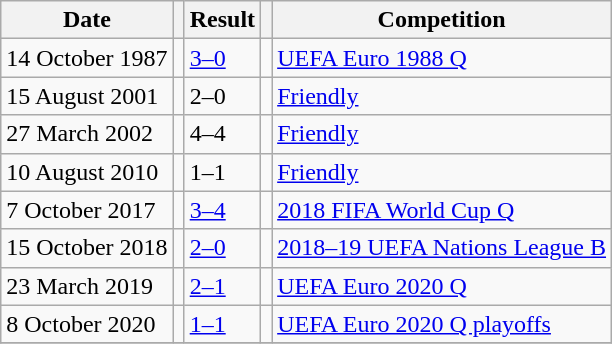<table class="wikitable">
<tr>
<th>Date</th>
<th></th>
<th>Result</th>
<th></th>
<th>Competition</th>
</tr>
<tr>
<td>14 October 1987</td>
<td></td>
<td><a href='#'>3–0</a></td>
<td></td>
<td><a href='#'>UEFA Euro 1988 Q</a></td>
</tr>
<tr>
<td>15 August 2001</td>
<td></td>
<td>2–0</td>
<td></td>
<td><a href='#'>Friendly</a></td>
</tr>
<tr>
<td>27 March 2002</td>
<td></td>
<td>4–4</td>
<td></td>
<td><a href='#'>Friendly</a></td>
</tr>
<tr>
<td>10 August 2010</td>
<td></td>
<td>1–1</td>
<td></td>
<td><a href='#'>Friendly</a></td>
</tr>
<tr>
<td>7 October 2017</td>
<td></td>
<td><a href='#'>3–4</a></td>
<td></td>
<td><a href='#'>2018 FIFA World Cup Q</a></td>
</tr>
<tr>
<td>15 October 2018</td>
<td></td>
<td><a href='#'>2–0</a></td>
<td></td>
<td><a href='#'>2018–19 UEFA Nations League B</a></td>
</tr>
<tr>
<td>23 March 2019</td>
<td></td>
<td><a href='#'>2–1</a></td>
<td></td>
<td><a href='#'>UEFA Euro 2020 Q</a></td>
</tr>
<tr>
<td>8 October 2020</td>
<td></td>
<td><a href='#'>1–1</a>  </td>
<td></td>
<td><a href='#'>UEFA Euro 2020 Q playoffs</a></td>
</tr>
<tr>
</tr>
</table>
